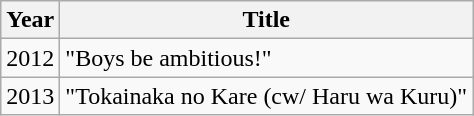<table class="wikitable">
<tr>
<th>Year</th>
<th>Title</th>
</tr>
<tr>
<td>2012</td>
<td>"Boys be ambitious!"</td>
</tr>
<tr>
<td>2013</td>
<td>"Tokainaka no Kare (cw/ Haru wa Kuru)"</td>
</tr>
</table>
